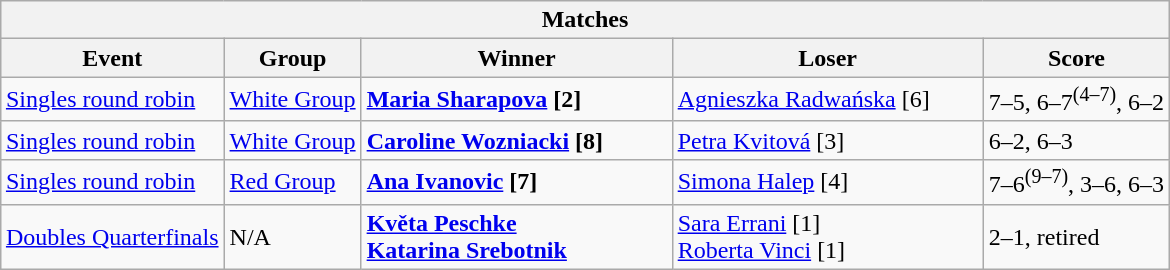<table class="wikitable collapsible uncollapsed" style="margin:1em auto;">
<tr>
<th colspan=5>Matches</th>
</tr>
<tr>
<th>Event</th>
<th>Group</th>
<th width=200>Winner</th>
<th width=200>Loser</th>
<th>Score</th>
</tr>
<tr align=left>
<td><a href='#'>Singles round robin</a></td>
<td><a href='#'>White Group</a></td>
<td><strong> <a href='#'>Maria Sharapova</a> [2] </strong></td>
<td> <a href='#'>Agnieszka Radwańska</a> [6]</td>
<td>7–5, 6–7<sup>(4–7)</sup>, 6–2</td>
</tr>
<tr align=left>
<td><a href='#'>Singles round robin</a></td>
<td><a href='#'>White Group</a></td>
<td><strong> <a href='#'>Caroline Wozniacki</a> [8]</strong></td>
<td> <a href='#'>Petra Kvitová</a> [3]</td>
<td>6–2, 6–3</td>
</tr>
<tr align=left>
<td><a href='#'>Singles round robin</a></td>
<td><a href='#'>Red Group</a></td>
<td><strong> <a href='#'>Ana Ivanovic</a> [7]</strong></td>
<td> <a href='#'>Simona Halep</a> [4]</td>
<td>7–6<sup>(9–7)</sup>, 3–6, 6–3</td>
</tr>
<tr align=left>
<td><a href='#'>Doubles Quarterfinals</a></td>
<td>N/A</td>
<td> <strong><a href='#'>Květa Peschke</a> <br>  <a href='#'>Katarina Srebotnik</a> </strong></td>
<td> <a href='#'>Sara Errani</a> [1] <br>  <a href='#'>Roberta Vinci</a> [1]</td>
<td>2–1, retired</td>
</tr>
</table>
